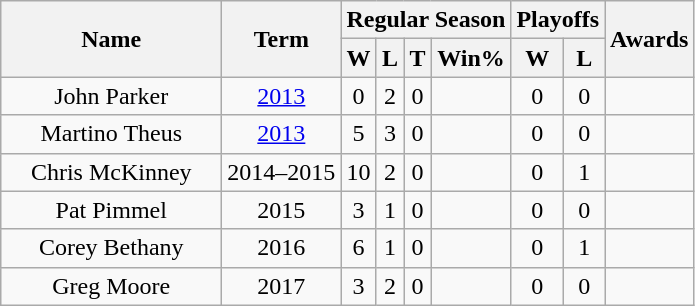<table class="wikitable">
<tr>
<th rowspan="2" style="width:140px;">Name</th>
<th rowspan="2">Term</th>
<th colspan="4">Regular Season</th>
<th colspan="2">Playoffs</th>
<th rowspan="2">Awards</th>
</tr>
<tr>
<th>W</th>
<th>L</th>
<th>T</th>
<th>Win%</th>
<th>W</th>
<th>L</th>
</tr>
<tr>
<td style="text-align:center;">John Parker</td>
<td style="text-align:center;"><a href='#'>2013</a></td>
<td style="text-align:center;">0</td>
<td style="text-align:center;">2</td>
<td style="text-align:center;">0</td>
<td style="text-align:center;"></td>
<td style="text-align:center;">0</td>
<td style="text-align:center;">0</td>
<td style="text-align:center;"></td>
</tr>
<tr>
<td style="text-align:center;">Martino Theus</td>
<td style="text-align:center;"><a href='#'>2013</a></td>
<td style="text-align:center;">5</td>
<td style="text-align:center;">3</td>
<td style="text-align:center;">0</td>
<td style="text-align:center;"></td>
<td style="text-align:center;">0</td>
<td style="text-align:center;">0</td>
<td style="text-align:center;"></td>
</tr>
<tr>
<td style="text-align:center;">Chris McKinney</td>
<td style="text-align:center;">2014–2015</td>
<td style="text-align:center;">10</td>
<td style="text-align:center;">2</td>
<td style="text-align:center;">0</td>
<td style="text-align:center;"></td>
<td style="text-align:center;">0</td>
<td style="text-align:center;">1</td>
<td style="text-align:center;"></td>
</tr>
<tr>
<td style="text-align:center;">Pat Pimmel</td>
<td style="text-align:center;">2015</td>
<td style="text-align:center;">3</td>
<td style="text-align:center;">1</td>
<td style="text-align:center;">0</td>
<td style="text-align:center;"></td>
<td style="text-align:center;">0</td>
<td style="text-align:center;">0</td>
<td style="text-align:center;"></td>
</tr>
<tr>
<td style="text-align:center;">Corey Bethany</td>
<td style="text-align:center;">2016</td>
<td style="text-align:center;">6</td>
<td style="text-align:center;">1</td>
<td style="text-align:center;">0</td>
<td style="text-align:center;"></td>
<td style="text-align:center;">0</td>
<td style="text-align:center;">1</td>
<td style="text-align:center;"></td>
</tr>
<tr>
<td style="text-align:center;">Greg Moore</td>
<td style="text-align:center;">2017</td>
<td style="text-align:center;">3</td>
<td style="text-align:center;">2</td>
<td style="text-align:center;">0</td>
<td style="text-align:center;"></td>
<td style="text-align:center;">0</td>
<td style="text-align:center;">0</td>
<td style="text-align:center;"></td>
</tr>
</table>
